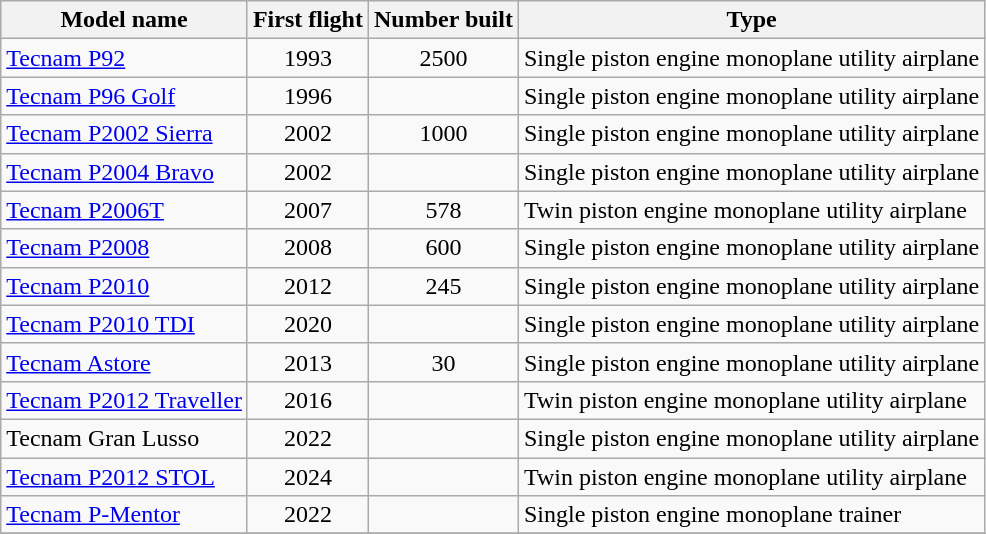<table class="wikitable sortable">
<tr>
<th>Model name</th>
<th>First flight</th>
<th>Number built</th>
<th>Type</th>
</tr>
<tr>
<td align=left><a href='#'>Tecnam P92</a></td>
<td align=center>1993</td>
<td align=center>2500</td>
<td align=left>Single piston engine monoplane utility airplane</td>
</tr>
<tr>
<td align=left><a href='#'>Tecnam P96 Golf</a></td>
<td align=center>1996</td>
<td align=center></td>
<td align=left>Single piston engine monoplane utility airplane</td>
</tr>
<tr>
<td align=left><a href='#'>Tecnam P2002 Sierra</a></td>
<td align=center>2002</td>
<td align=center>1000</td>
<td align=left>Single piston engine monoplane utility airplane</td>
</tr>
<tr>
<td align=left><a href='#'>Tecnam P2004 Bravo</a></td>
<td align=center>2002</td>
<td align=center></td>
<td align=left>Single piston engine monoplane utility airplane</td>
</tr>
<tr>
<td align=left><a href='#'>Tecnam P2006T</a></td>
<td align=center>2007</td>
<td align=center>578</td>
<td align=left>Twin piston engine monoplane utility airplane</td>
</tr>
<tr>
<td align=left><a href='#'>Tecnam P2008</a></td>
<td align=center>2008</td>
<td align=center>600</td>
<td align=left>Single piston engine monoplane utility airplane</td>
</tr>
<tr>
<td align=left><a href='#'>Tecnam P2010</a></td>
<td align=center>2012</td>
<td align=center>245</td>
<td align=left>Single piston engine monoplane utility airplane</td>
</tr>
<tr>
<td><a href='#'>Tecnam P2010 TDI</a></td>
<td align=center>2020</td>
<td></td>
<td>Single piston engine monoplane utility airplane</td>
</tr>
<tr>
<td align="left"><a href='#'>Tecnam Astore</a></td>
<td align="center">2013</td>
<td align="center">30</td>
<td align="left">Single piston engine monoplane utility airplane</td>
</tr>
<tr>
<td align=left><a href='#'>Tecnam P2012 Traveller</a></td>
<td align=center>2016</td>
<td align=center></td>
<td align=left>Twin piston engine monoplane utility airplane</td>
</tr>
<tr>
<td>Tecnam Gran Lusso</td>
<td align=center>2022</td>
<td></td>
<td>Single piston engine monoplane utility airplane</td>
</tr>
<tr>
<td><a href='#'>Tecnam P2012 STOL</a></td>
<td align=center>2024</td>
<td></td>
<td>Twin piston engine monoplane utility airplane</td>
</tr>
<tr>
<td align=left><a href='#'>Tecnam P-Mentor</a></td>
<td align=center>2022</td>
<td align=center></td>
<td align=left>Single piston engine monoplane trainer</td>
</tr>
<tr>
</tr>
</table>
